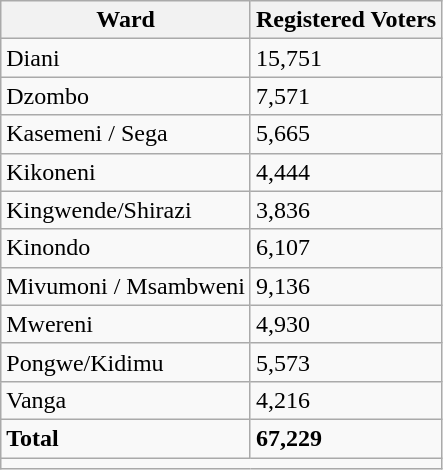<table class="wikitable">
<tr>
<th>Ward</th>
<th>Registered Voters</th>
</tr>
<tr>
<td>Diani</td>
<td>15,751</td>
</tr>
<tr>
<td>Dzombo</td>
<td>7,571</td>
</tr>
<tr>
<td>Kasemeni / Sega</td>
<td>5,665</td>
</tr>
<tr>
<td>Kikoneni</td>
<td>4,444</td>
</tr>
<tr>
<td>Kingwende/Shirazi</td>
<td>3,836</td>
</tr>
<tr>
<td>Kinondo</td>
<td>6,107</td>
</tr>
<tr>
<td>Mivumoni / Msambweni</td>
<td>9,136</td>
</tr>
<tr>
<td>Mwereni</td>
<td>4,930</td>
</tr>
<tr>
<td>Pongwe/Kidimu</td>
<td>5,573</td>
</tr>
<tr>
<td>Vanga</td>
<td>4,216</td>
</tr>
<tr>
<td><strong>Total</strong></td>
<td><strong>67,229</strong></td>
</tr>
<tr>
<td colspan="2"></td>
</tr>
</table>
